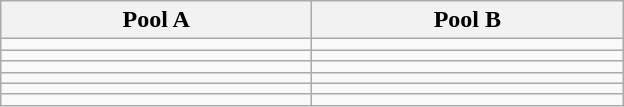<table class="wikitable">
<tr>
<th width=200>Pool A</th>
<th width=200>Pool B</th>
</tr>
<tr align=center>
<td></td>
<td></td>
</tr>
<tr align=center>
<td></td>
<td></td>
</tr>
<tr align=center>
<td></td>
<td></td>
</tr>
<tr align=center>
<td></td>
<td> </td>
</tr>
<tr align=center>
<td></td>
<td></td>
</tr>
<tr align=center>
<td></td>
<td></td>
</tr>
</table>
